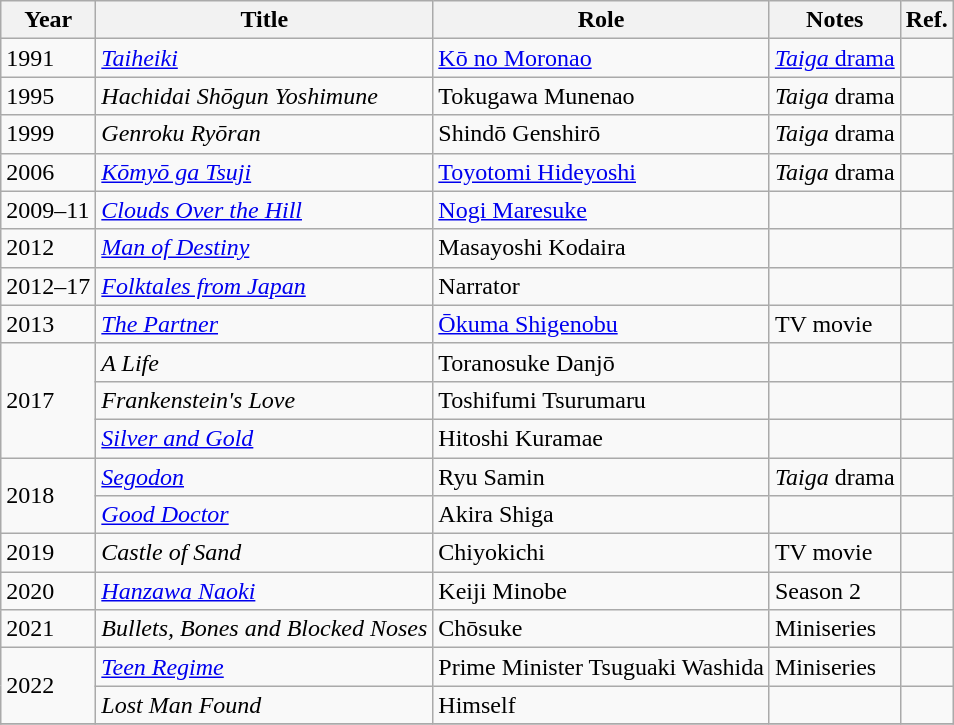<table class="wikitable">
<tr>
<th>Year</th>
<th>Title</th>
<th>Role</th>
<th>Notes</th>
<th>Ref.</th>
</tr>
<tr>
<td>1991</td>
<td><em><a href='#'>Taiheiki</a></em></td>
<td><a href='#'>Kō no Moronao</a></td>
<td><a href='#'><em>Taiga</em> drama</a></td>
<td></td>
</tr>
<tr>
<td>1995</td>
<td><em>Hachidai Shōgun Yoshimune</em></td>
<td>Tokugawa Munenao</td>
<td><em>Taiga</em> drama</td>
<td></td>
</tr>
<tr>
<td>1999</td>
<td><em>Genroku Ryōran</em></td>
<td>Shindō Genshirō</td>
<td><em>Taiga</em> drama</td>
<td></td>
</tr>
<tr>
<td>2006</td>
<td><em><a href='#'>Kōmyō ga Tsuji</a></em></td>
<td><a href='#'>Toyotomi Hideyoshi</a></td>
<td><em>Taiga</em> drama</td>
<td></td>
</tr>
<tr>
<td>2009–11</td>
<td><em><a href='#'>Clouds Over the Hill</a></em></td>
<td><a href='#'>Nogi Maresuke</a></td>
<td></td>
<td></td>
</tr>
<tr>
<td>2012</td>
<td><em><a href='#'>Man of Destiny</a></em></td>
<td>Masayoshi Kodaira</td>
<td></td>
<td></td>
</tr>
<tr>
<td>2012–17</td>
<td><em><a href='#'>Folktales from Japan</a></em></td>
<td>Narrator</td>
<td></td>
<td></td>
</tr>
<tr>
<td>2013</td>
<td><em><a href='#'>The Partner</a></em></td>
<td><a href='#'>Ōkuma Shigenobu</a></td>
<td>TV movie</td>
<td></td>
</tr>
<tr>
<td rowspan="3">2017</td>
<td><em>A Life</em></td>
<td>Toranosuke Danjō</td>
<td></td>
<td></td>
</tr>
<tr>
<td><em>Frankenstein's Love</em></td>
<td>Toshifumi Tsurumaru</td>
<td></td>
<td></td>
</tr>
<tr>
<td><em><a href='#'>Silver and Gold</a></em></td>
<td>Hitoshi Kuramae</td>
<td></td>
<td></td>
</tr>
<tr>
<td rowspan="2">2018</td>
<td><em><a href='#'>Segodon</a></em></td>
<td>Ryu Samin</td>
<td><em>Taiga</em> drama</td>
<td></td>
</tr>
<tr>
<td><em><a href='#'>Good Doctor</a></em></td>
<td>Akira Shiga</td>
<td></td>
<td></td>
</tr>
<tr>
<td rowspan="1">2019</td>
<td><em>Castle of Sand</em></td>
<td>Chiyokichi</td>
<td>TV movie</td>
<td></td>
</tr>
<tr>
<td rowspan="1">2020</td>
<td><em><a href='#'>Hanzawa Naoki</a></em></td>
<td>Keiji Minobe</td>
<td>Season 2</td>
<td></td>
</tr>
<tr>
<td>2021</td>
<td><em>Bullets, Bones and Blocked Noses</em></td>
<td>Chōsuke</td>
<td>Miniseries</td>
<td></td>
</tr>
<tr>
<td rowspan="2">2022</td>
<td><em><a href='#'>Teen Regime</a></em></td>
<td>Prime Minister Tsuguaki Washida</td>
<td>Miniseries</td>
<td></td>
</tr>
<tr>
<td><em>Lost Man Found</em></td>
<td>Himself</td>
<td></td>
<td></td>
</tr>
<tr>
</tr>
</table>
